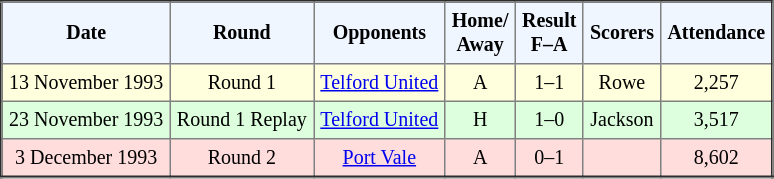<table border="2" cellpadding="4" style="border-collapse:collapse; text-align:center; font-size:smaller;">
<tr style="background:#f0f6ff;">
<th><strong>Date</strong></th>
<th><strong>Round</strong></th>
<th><strong>Opponents</strong></th>
<th><strong>Home/<br>Away</strong></th>
<th><strong>Result<br>F–A</strong></th>
<th><strong>Scorers</strong></th>
<th><strong>Attendance</strong></th>
</tr>
<tr bgcolor="#ffffdd">
<td>13 November 1993</td>
<td>Round 1</td>
<td><a href='#'>Telford United</a></td>
<td>A</td>
<td>1–1</td>
<td>Rowe</td>
<td>2,257</td>
</tr>
<tr bgcolor="#ddffdd">
<td>23 November 1993</td>
<td>Round 1 Replay</td>
<td><a href='#'>Telford United</a></td>
<td>H</td>
<td>1–0</td>
<td>Jackson</td>
<td>3,517</td>
</tr>
<tr bgcolor="#ffdddd">
<td>3 December 1993</td>
<td>Round 2</td>
<td><a href='#'>Port Vale</a></td>
<td>A</td>
<td>0–1</td>
<td></td>
<td>8,602</td>
</tr>
</table>
